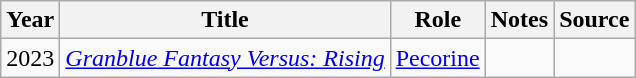<table class="wikitable sortable plainrowheaders">
<tr>
<th>Year</th>
<th>Title</th>
<th>Role</th>
<th>Notes</th>
<th class="unsortable">Source</th>
</tr>
<tr>
<td>2023</td>
<td><em><a href='#'>Granblue Fantasy Versus: Rising</a></em></td>
<td><a href='#'>Pecorine</a></td>
<td></td>
<td></td>
</tr>
</table>
